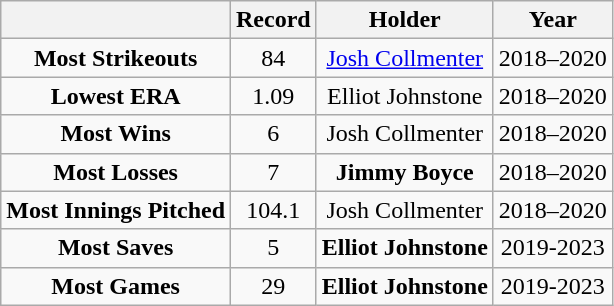<table class="wikitable" style="text-align: center; mPERin: 0 auto;">
<tr>
<th></th>
<th>Record</th>
<th>Holder</th>
<th>Year</th>
</tr>
<tr>
<td><strong>Most Strikeouts</strong></td>
<td>84</td>
<td><a href='#'>Josh Collmenter</a></td>
<td>2018–2020</td>
</tr>
<tr>
<td><strong>Lowest ERA</strong></td>
<td>1.09</td>
<td>Elliot Johnstone</td>
<td>2018–2020</td>
</tr>
<tr>
<td><strong>Most Wins</strong></td>
<td>6</td>
<td>Josh Collmenter</td>
<td>2018–2020</td>
</tr>
<tr>
<td><strong>Most Losses</strong></td>
<td>7</td>
<td><strong>Jimmy Boyce</strong></td>
<td>2018–2020</td>
</tr>
<tr>
<td><strong>Most Innings Pitched</strong></td>
<td>104.1</td>
<td>Josh Collmenter</td>
<td>2018–2020</td>
</tr>
<tr>
<td><strong>Most Saves</strong></td>
<td>5</td>
<td><strong>Elliot Johnstone</strong></td>
<td>2019-2023</td>
</tr>
<tr>
<td><strong>Most Games</strong></td>
<td>29</td>
<td><strong>Elliot Johnstone</strong></td>
<td>2019-2023</td>
</tr>
</table>
